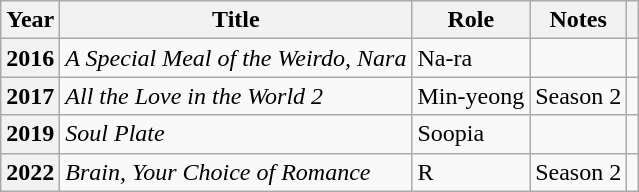<table class="wikitable  plainrowheaders">
<tr>
<th scope="col">Year</th>
<th scope="col">Title</th>
<th scope="col">Role</th>
<th scope="col">Notes</th>
<th scope="col" class="unsortable"></th>
</tr>
<tr>
<th scope="row">2016</th>
<td><em>A Special Meal of the Weirdo, Nara</em></td>
<td>Na-ra</td>
<td></td>
<td style="text-align:center"></td>
</tr>
<tr>
<th scope="row">2017</th>
<td><em>All the Love in the World 2</em></td>
<td>Min-yeong</td>
<td>Season 2</td>
<td style="text-align:center"></td>
</tr>
<tr>
<th scope="row">2019</th>
<td><em>Soul Plate</em></td>
<td>Soopia</td>
<td></td>
<td style="text-align:center"></td>
</tr>
<tr>
<th scope="row">2022</th>
<td><em>Brain, Your Choice of Romance</em></td>
<td>R</td>
<td>Season 2</td>
<td style="text-align:center"></td>
</tr>
</table>
